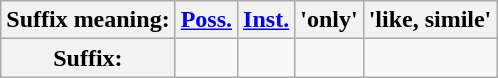<table class="wikitable">
<tr>
<th>Suffix meaning:</th>
<th><a href='#'>Poss.</a></th>
<th><a href='#'>Inst.</a></th>
<th>'only'</th>
<th>'like, simile'</th>
</tr>
<tr>
<th>Suffix:</th>
<td></td>
<td></td>
<td></td>
<td></td>
</tr>
</table>
